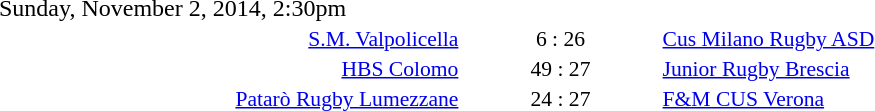<table style="width:70%;" cellspacing="1">
<tr>
<th width=35%></th>
<th width=15%></th>
<th></th>
</tr>
<tr>
<td>Sunday, November 2, 2014, 2:30pm</td>
</tr>
<tr style=font-size:90%>
<td align=right><a href='#'>S.M. Valpolicella</a></td>
<td align=center>6 : 26</td>
<td><a href='#'>Cus Milano Rugby ASD</a></td>
</tr>
<tr style=font-size:90%>
<td align=right><a href='#'>HBS Colomo</a></td>
<td align=center>49 : 27</td>
<td><a href='#'>Junior Rugby Brescia</a></td>
</tr>
<tr style=font-size:90%>
<td align=right><a href='#'>Patarò Rugby Lumezzane</a></td>
<td align=center>24 : 27</td>
<td><a href='#'>F&M CUS Verona</a></td>
</tr>
</table>
